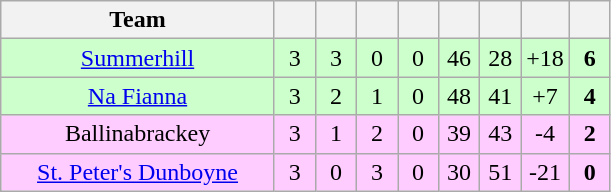<table class="wikitable" style="text-align:center">
<tr>
<th style="width:175px;">Team</th>
<th width="20"></th>
<th width="20"></th>
<th width="20"></th>
<th width="20"></th>
<th width="20"></th>
<th width="20"></th>
<th width="20"></th>
<th width="20"></th>
</tr>
<tr style="background:#cfc;">
<td><a href='#'>Summerhill</a></td>
<td>3</td>
<td>3</td>
<td>0</td>
<td>0</td>
<td>46</td>
<td>28</td>
<td>+18</td>
<td><strong>6</strong></td>
</tr>
<tr style="background:#cfc;">
<td><a href='#'>Na Fianna</a></td>
<td>3</td>
<td>2</td>
<td>1</td>
<td>0</td>
<td>48</td>
<td>41</td>
<td>+7</td>
<td><strong>4</strong></td>
</tr>
<tr style="background:#fcf;">
<td>Ballinabrackey</td>
<td>3</td>
<td>1</td>
<td>2</td>
<td>0</td>
<td>39</td>
<td>43</td>
<td>-4</td>
<td><strong>2</strong></td>
</tr>
<tr style="background:#fcf;">
<td><a href='#'>St. Peter's Dunboyne</a></td>
<td>3</td>
<td>0</td>
<td>3</td>
<td>0</td>
<td>30</td>
<td>51</td>
<td>-21</td>
<td><strong>0</strong></td>
</tr>
</table>
